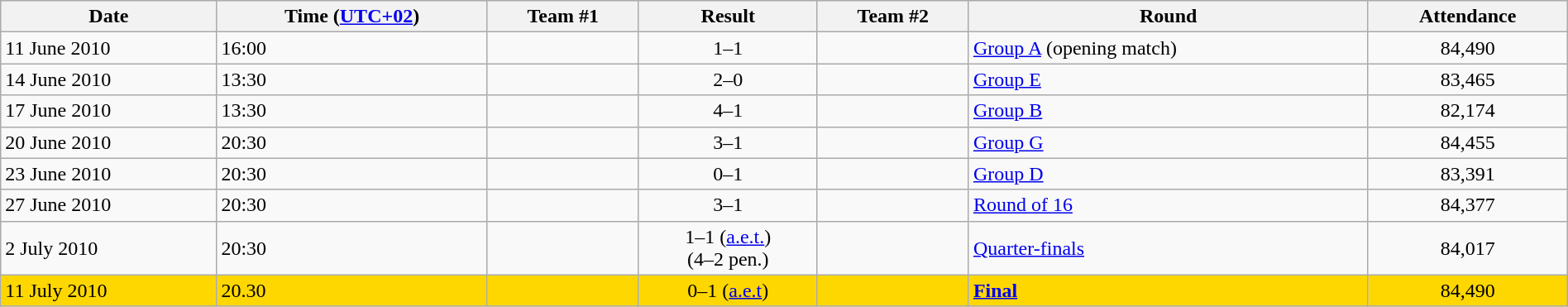<table class="wikitable sortable" style="text-align:left; width:100%;">
<tr>
<th>Date</th>
<th>Time (<a href='#'>UTC+02</a>)</th>
<th>Team #1</th>
<th>Result</th>
<th>Team #2</th>
<th>Round</th>
<th>Attendance</th>
</tr>
<tr>
<td>11 June 2010</td>
<td>16:00</td>
<td></td>
<td style="text-align:center;">1–1</td>
<td></td>
<td><a href='#'>Group A</a> (opening match)</td>
<td style="text-align:center;">84,490</td>
</tr>
<tr>
<td>14 June 2010</td>
<td>13:30</td>
<td></td>
<td style="text-align:center;">2–0</td>
<td></td>
<td><a href='#'>Group E</a></td>
<td style="text-align:center;">83,465</td>
</tr>
<tr>
<td>17 June 2010</td>
<td>13:30</td>
<td></td>
<td style="text-align:center;">4–1</td>
<td></td>
<td><a href='#'>Group B</a></td>
<td style="text-align:center;">82,174</td>
</tr>
<tr>
<td>20 June 2010</td>
<td>20:30</td>
<td></td>
<td style="text-align:center;">3–1</td>
<td></td>
<td><a href='#'>Group G</a></td>
<td style="text-align:center;">84,455</td>
</tr>
<tr>
<td>23 June 2010</td>
<td>20:30</td>
<td></td>
<td style="text-align:center;">0–1</td>
<td></td>
<td><a href='#'>Group D</a></td>
<td style="text-align:center;">83,391</td>
</tr>
<tr>
<td>27 June 2010</td>
<td>20:30</td>
<td></td>
<td style="text-align:center;">3–1</td>
<td></td>
<td><a href='#'>Round of 16</a></td>
<td style="text-align:center;">84,377</td>
</tr>
<tr>
<td>2 July 2010</td>
<td>20:30</td>
<td></td>
<td style="text-align:center;">1–1 (<a href='#'>a.e.t.</a>)<br>(4–2 pen.)</td>
<td></td>
<td><a href='#'>Quarter-finals</a></td>
<td style="text-align:center;">84,017</td>
</tr>
<tr bgcolor=gold>
<td>11 July 2010</td>
<td>20.30</td>
<td></td>
<td style="text-align:center;">0–1 (<a href='#'>a.e.t</a>)</td>
<td></td>
<td><strong><a href='#'>Final</a></strong></td>
<td style="text-align:center;">84,490</td>
</tr>
</table>
